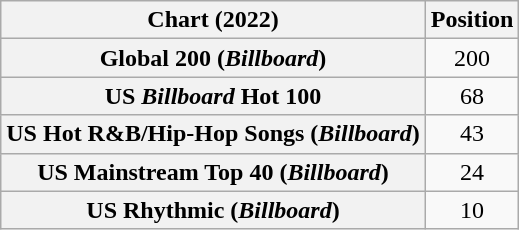<table class="wikitable sortable plainrowheaders" style="text-align:center">
<tr>
<th scope="col">Chart (2022)</th>
<th scope="col">Position</th>
</tr>
<tr>
<th scope="row">Global 200 (<em>Billboard</em>)</th>
<td>200</td>
</tr>
<tr>
<th scope="row">US <em>Billboard</em> Hot 100</th>
<td>68</td>
</tr>
<tr>
<th scope="row">US Hot R&B/Hip-Hop Songs (<em>Billboard</em>)</th>
<td>43</td>
</tr>
<tr>
<th scope="row">US Mainstream Top 40 (<em>Billboard</em>)</th>
<td>24</td>
</tr>
<tr>
<th scope="row">US Rhythmic (<em>Billboard</em>)</th>
<td>10</td>
</tr>
</table>
